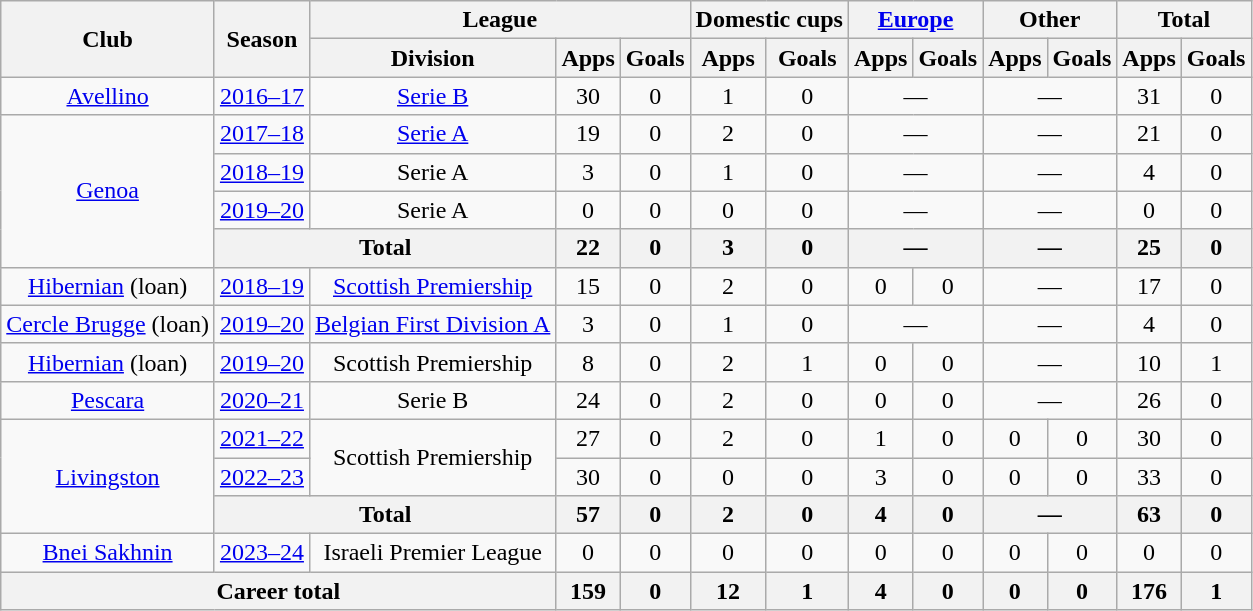<table class="wikitable" style="text-align:center">
<tr>
<th rowspan=2>Club</th>
<th rowspan=2>Season</th>
<th colspan=3>League</th>
<th colspan=2>Domestic cups</th>
<th colspan=2><a href='#'>Europe</a></th>
<th colspan=2>Other</th>
<th colspan=2>Total</th>
</tr>
<tr>
<th>Division</th>
<th>Apps</th>
<th>Goals</th>
<th>Apps</th>
<th>Goals</th>
<th>Apps</th>
<th>Goals</th>
<th>Apps</th>
<th>Goals</th>
<th>Apps</th>
<th>Goals</th>
</tr>
<tr>
<td><a href='#'>Avellino</a></td>
<td><a href='#'>2016–17</a></td>
<td><a href='#'>Serie B</a></td>
<td>30</td>
<td>0</td>
<td>1</td>
<td>0</td>
<td colspan="2">—</td>
<td colspan="2">—</td>
<td>31</td>
<td>0</td>
</tr>
<tr>
<td rowspan=4><a href='#'>Genoa</a></td>
<td><a href='#'>2017–18</a></td>
<td><a href='#'>Serie A</a></td>
<td>19</td>
<td>0</td>
<td>2</td>
<td>0</td>
<td colspan="2">—</td>
<td colspan="2">—</td>
<td>21</td>
<td>0</td>
</tr>
<tr>
<td><a href='#'>2018–19</a></td>
<td>Serie A</td>
<td>3</td>
<td>0</td>
<td>1</td>
<td>0</td>
<td colspan="2">—</td>
<td colspan="2">—</td>
<td>4</td>
<td>0</td>
</tr>
<tr>
<td><a href='#'>2019–20</a></td>
<td>Serie A</td>
<td>0</td>
<td>0</td>
<td>0</td>
<td>0</td>
<td colspan="2">—</td>
<td colspan="2">—</td>
<td>0</td>
<td>0</td>
</tr>
<tr>
<th colspan="2">Total</th>
<th>22</th>
<th>0</th>
<th>3</th>
<th>0</th>
<th colspan="2">—</th>
<th colspan="2">—</th>
<th>25</th>
<th>0</th>
</tr>
<tr>
<td><a href='#'>Hibernian</a> (loan)</td>
<td><a href='#'>2018–19</a></td>
<td><a href='#'>Scottish Premiership</a></td>
<td>15</td>
<td>0</td>
<td>2</td>
<td>0</td>
<td>0</td>
<td>0</td>
<td colspan="2">—</td>
<td>17</td>
<td>0</td>
</tr>
<tr>
<td><a href='#'>Cercle Brugge</a> (loan)</td>
<td><a href='#'>2019–20</a></td>
<td><a href='#'>Belgian First Division A</a></td>
<td>3</td>
<td>0</td>
<td>1</td>
<td>0</td>
<td colspan="2">—</td>
<td colspan="2">—</td>
<td>4</td>
<td>0</td>
</tr>
<tr>
<td><a href='#'>Hibernian</a> (loan)</td>
<td><a href='#'>2019–20</a></td>
<td>Scottish Premiership</td>
<td>8</td>
<td>0</td>
<td>2</td>
<td>1</td>
<td>0</td>
<td>0</td>
<td colspan="2">—</td>
<td>10</td>
<td>1</td>
</tr>
<tr>
<td><a href='#'>Pescara</a></td>
<td><a href='#'>2020–21</a></td>
<td>Serie B</td>
<td>24</td>
<td>0</td>
<td>2</td>
<td>0</td>
<td>0</td>
<td>0</td>
<td colspan=2>—</td>
<td>26</td>
<td>0</td>
</tr>
<tr>
<td rowspan="3"><a href='#'>Livingston</a></td>
<td><a href='#'>2021–22</a></td>
<td rowspan="2">Scottish Premiership</td>
<td>27</td>
<td>0</td>
<td>2</td>
<td>0</td>
<td>1</td>
<td>0</td>
<td>0</td>
<td>0</td>
<td>30</td>
<td>0</td>
</tr>
<tr>
<td><a href='#'>2022–23</a></td>
<td>30</td>
<td>0</td>
<td>0</td>
<td>0</td>
<td>3</td>
<td>0</td>
<td>0</td>
<td>0</td>
<td>33</td>
<td>0</td>
</tr>
<tr>
<th colspan="2">Total</th>
<th>57</th>
<th>0</th>
<th>2</th>
<th>0</th>
<th>4</th>
<th>0</th>
<th colspan="2">—</th>
<th>63</th>
<th>0</th>
</tr>
<tr>
<td rowspan="1"><a href='#'>Bnei Sakhnin</a></td>
<td><a href='#'>2023–24</a></td>
<td rowspan="1">Israeli Premier League</td>
<td>0</td>
<td>0</td>
<td>0</td>
<td>0</td>
<td>0</td>
<td>0</td>
<td>0</td>
<td>0</td>
<td>0</td>
<td>0</td>
</tr>
<tr>
<th colspan="3">Career total</th>
<th>159</th>
<th>0</th>
<th>12</th>
<th>1</th>
<th>4</th>
<th>0</th>
<th>0</th>
<th>0</th>
<th>176</th>
<th>1</th>
</tr>
</table>
